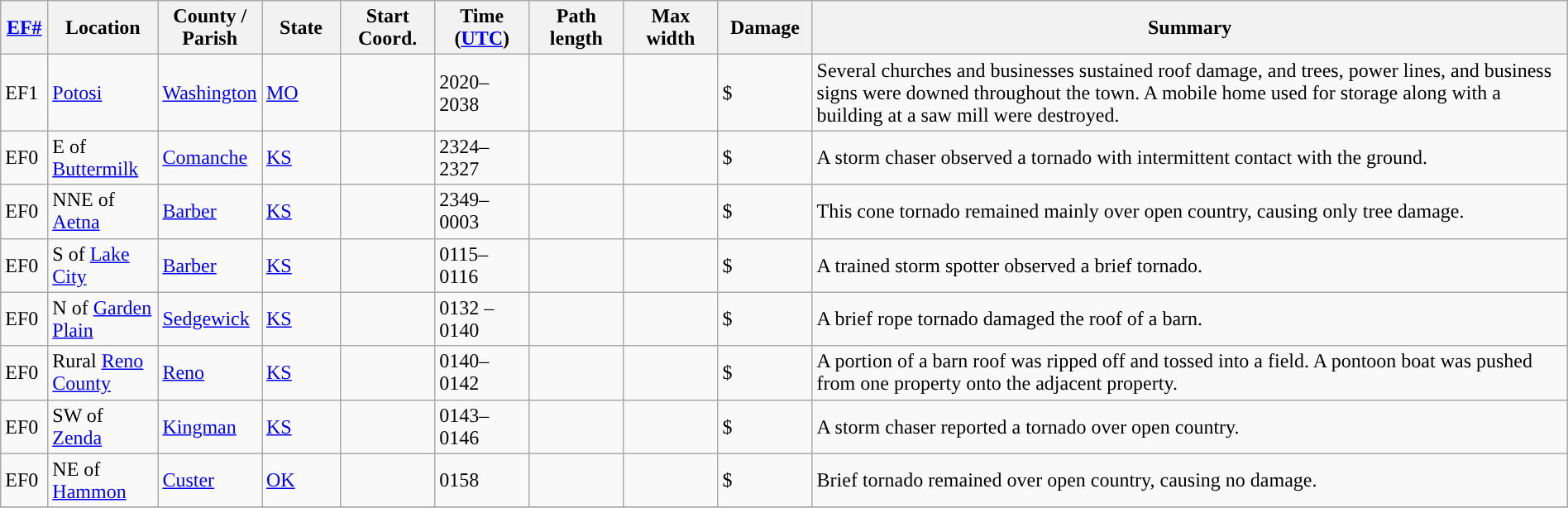<table class="wikitable sortable" style="width:100%;">
<tr>
<th scope="col" width="3%" align="center"><a href='#'>EF#</a></th>
<th scope="col" width="7%" align="center" class="unsortable">Location</th>
<th scope="col" width="6%" align="center" class="unsortable">County / Parish</th>
<th scope="col" width="5%" align="center">State</th>
<th scope="col" width="6%" align="center">Start Coord.</th>
<th scope="col" width="6%" align="center">Time (<a href='#'>UTC</a>)</th>
<th scope="col" width="6%" align="center">Path length</th>
<th scope="col" width="6%" align="center">Max width</th>
<th scope="col" width="6%" align="center">Damage</th>
<th scope="col" width="48%" class="unsortable" align="center">Summary</th>
</tr>
<tr>
<td>EF1</td>
<td><a href='#'>Potosi</a></td>
<td><a href='#'>Washington</a></td>
<td><a href='#'>MO</a></td>
<td></td>
<td>2020–2038</td>
<td></td>
<td></td>
<td>$</td>
<td>Several churches and businesses sustained roof damage, and trees, power lines, and business signs were downed throughout the town. A mobile home used for storage along with a building at a saw mill were destroyed.</td>
</tr>
<tr>
<td>EF0</td>
<td>E of <a href='#'>Buttermilk</a></td>
<td><a href='#'>Comanche</a></td>
<td><a href='#'>KS</a></td>
<td></td>
<td>2324–2327</td>
<td></td>
<td></td>
<td>$</td>
<td>A storm chaser observed a tornado with intermittent contact with the ground.</td>
</tr>
<tr>
<td>EF0</td>
<td>NNE of <a href='#'>Aetna</a></td>
<td><a href='#'>Barber</a></td>
<td><a href='#'>KS</a></td>
<td></td>
<td>2349–0003</td>
<td></td>
<td></td>
<td>$</td>
<td>This cone tornado remained mainly over open country, causing only tree damage.</td>
</tr>
<tr>
<td>EF0</td>
<td>S of <a href='#'>Lake City</a></td>
<td><a href='#'>Barber</a></td>
<td><a href='#'>KS</a></td>
<td></td>
<td>0115–0116</td>
<td></td>
<td></td>
<td>$</td>
<td>A trained storm spotter observed a brief tornado.</td>
</tr>
<tr>
<td>EF0</td>
<td>N of <a href='#'>Garden Plain</a></td>
<td><a href='#'>Sedgewick</a></td>
<td><a href='#'>KS</a></td>
<td></td>
<td>0132 – 0140</td>
<td></td>
<td></td>
<td>$</td>
<td>A brief rope tornado damaged the roof of a barn.</td>
</tr>
<tr>
<td>EF0</td>
<td>Rural <a href='#'>Reno County</a></td>
<td><a href='#'>Reno</a></td>
<td><a href='#'>KS</a></td>
<td></td>
<td>0140–0142</td>
<td></td>
<td></td>
<td>$</td>
<td>A portion of a barn roof was ripped off and tossed into a field. A pontoon boat was pushed from one property onto the adjacent property.</td>
</tr>
<tr>
<td>EF0</td>
<td>SW of <a href='#'>Zenda</a></td>
<td><a href='#'>Kingman</a></td>
<td><a href='#'>KS</a></td>
<td></td>
<td>0143–0146</td>
<td></td>
<td></td>
<td>$</td>
<td>A storm chaser reported a tornado over open country.</td>
</tr>
<tr>
<td>EF0</td>
<td>NE of <a href='#'>Hammon</a></td>
<td><a href='#'>Custer</a></td>
<td><a href='#'>OK</a></td>
<td></td>
<td>0158</td>
<td></td>
<td></td>
<td>$</td>
<td>Brief tornado remained over open country, causing no damage.</td>
</tr>
<tr>
</tr>
</table>
